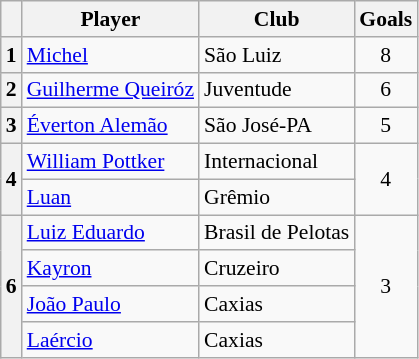<table class="wikitable plainrowheaders" style="font-size:90%;">
<tr>
<th scope=col></th>
<th scope=col>Player</th>
<th scope=col>Club</th>
<th scope=col>Goals</th>
</tr>
<tr>
<th>1</th>
<td> <a href='#'>Michel</a></td>
<td>São Luiz</td>
<td align=center>8</td>
</tr>
<tr>
<th>2</th>
<td> <a href='#'>Guilherme Queiróz</a></td>
<td>Juventude</td>
<td align=center>6</td>
</tr>
<tr>
<th>3</th>
<td> <a href='#'>Éverton Alemão</a></td>
<td>São José-PA</td>
<td align=center>5</td>
</tr>
<tr>
<th rowspan="2">4</th>
<td> <a href='#'>William Pottker</a></td>
<td>Internacional</td>
<td align=center rowspan="2">4</td>
</tr>
<tr>
<td> <a href='#'>Luan</a></td>
<td>Grêmio</td>
</tr>
<tr>
<th rowspan="4">6</th>
<td> <a href='#'>Luiz Eduardo</a></td>
<td>Brasil de Pelotas</td>
<td align=center rowspan="4">3</td>
</tr>
<tr>
<td> <a href='#'>Kayron</a></td>
<td>Cruzeiro</td>
</tr>
<tr>
<td> <a href='#'>João Paulo</a></td>
<td>Caxias</td>
</tr>
<tr>
<td> <a href='#'>Laércio</a></td>
<td>Caxias</td>
</tr>
</table>
